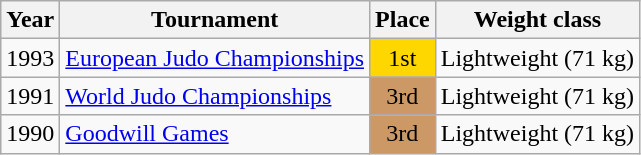<table class=wikitable>
<tr>
<th>Year</th>
<th>Tournament</th>
<th>Place</th>
<th>Weight class</th>
</tr>
<tr>
<td>1993</td>
<td><a href='#'>European Judo Championships</a></td>
<td bgcolor="gold" align="center">1st</td>
<td>Lightweight (71 kg)</td>
</tr>
<tr>
<td>1991</td>
<td><a href='#'>World Judo Championships</a></td>
<td bgcolor="cc9966" align="center">3rd</td>
<td>Lightweight (71 kg)</td>
</tr>
<tr>
<td>1990</td>
<td><a href='#'>Goodwill Games</a></td>
<td bgcolor="cc9966" align="center">3rd</td>
<td>Lightweight (71 kg)</td>
</tr>
</table>
